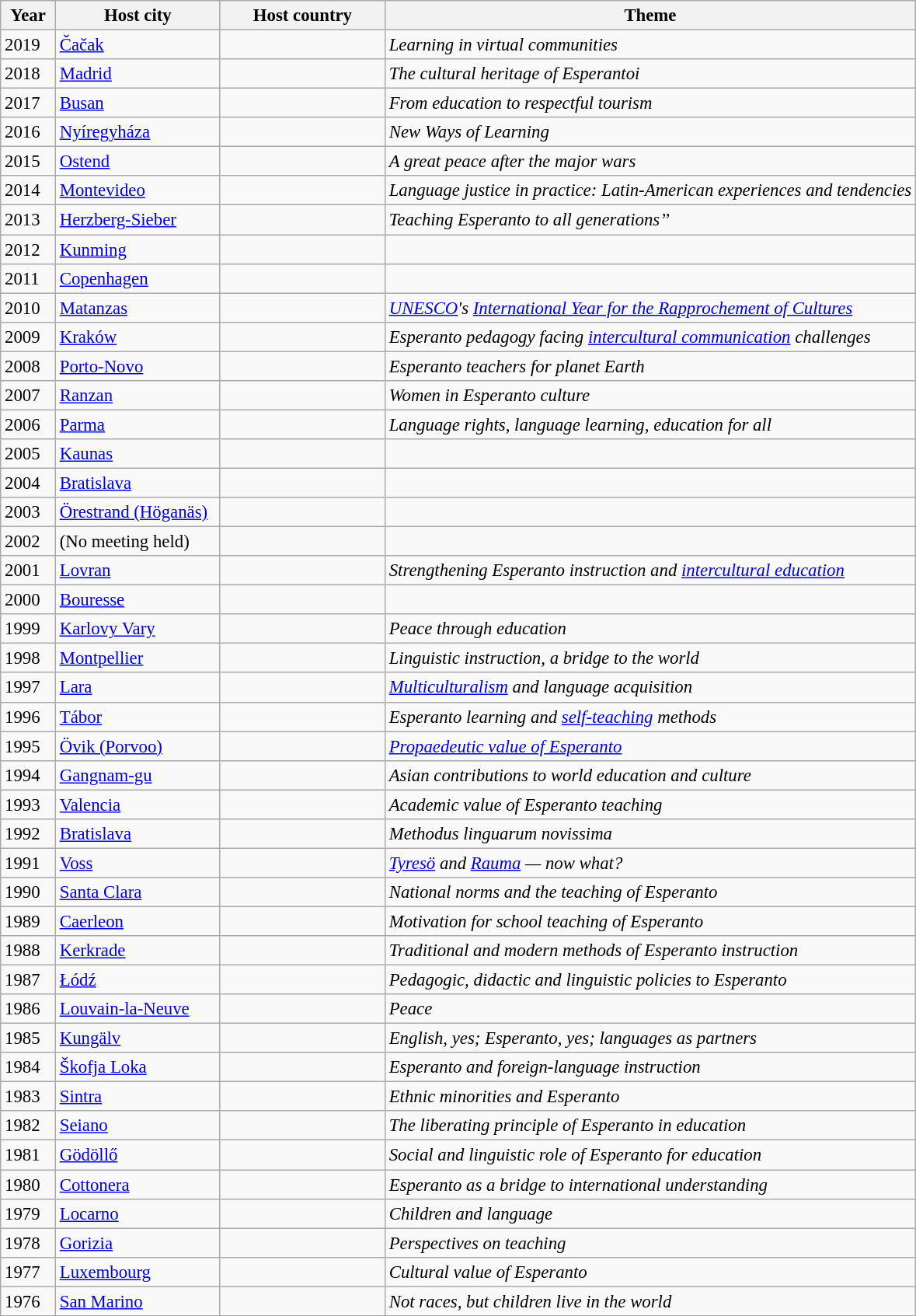<table class="wikitable" style="font-size:95%">
<tr>
<th width="6%">Year</th>
<th width="18%">Host city</th>
<th width="18%">Host country</th>
<th width="58%">Theme</th>
</tr>
<tr>
<td>2019</td>
<td><a href='#'>Čačak</a></td>
<td></td>
<td><em>Learning in virtual communities</em></td>
</tr>
<tr>
<td>2018</td>
<td><a href='#'>Madrid</a></td>
<td></td>
<td><em>The cultural heritage of Esperantoi</em></td>
</tr>
<tr>
<td>2017</td>
<td><a href='#'>Busan</a></td>
<td></td>
<td><em>From education to respectful tourism</em></td>
</tr>
<tr>
<td>2016</td>
<td><a href='#'>Nyíregyháza</a></td>
<td></td>
<td><em>New Ways of Learning</em></td>
</tr>
<tr>
<td>2015</td>
<td><a href='#'>Ostend</a></td>
<td></td>
<td><em>A great peace after the major wars</em></td>
</tr>
<tr>
<td>2014</td>
<td><a href='#'>Montevideo</a></td>
<td></td>
<td><em>Language justice in practice: Latin-American experiences and tendencies</em></td>
</tr>
<tr>
<td>2013</td>
<td><a href='#'>Herzberg-Sieber</a></td>
<td></td>
<td><em>Teaching Esperanto to all generations’’</em></td>
</tr>
<tr>
<td>2012</td>
<td><a href='#'>Kunming</a></td>
<td></td>
<td></td>
</tr>
<tr>
<td>2011</td>
<td><a href='#'>Copenhagen</a></td>
<td></td>
<td></td>
</tr>
<tr>
<td>2010</td>
<td><a href='#'>Matanzas</a></td>
<td></td>
<td><em><a href='#'>UNESCO</a>'s <a href='#'>International Year for the Rapprochement of Cultures</a></em></td>
</tr>
<tr>
<td>2009</td>
<td><a href='#'>Kraków</a></td>
<td></td>
<td><em>Esperanto pedagogy facing <a href='#'>intercultural communication</a> challenges</em></td>
</tr>
<tr>
<td>2008</td>
<td><a href='#'>Porto-Novo</a></td>
<td></td>
<td><em>Esperanto teachers for planet Earth</em></td>
</tr>
<tr>
<td>2007</td>
<td><a href='#'>Ranzan</a></td>
<td></td>
<td><em>Women in Esperanto culture</em></td>
</tr>
<tr>
<td>2006</td>
<td><a href='#'>Parma</a></td>
<td></td>
<td><em>Language rights, language learning, education for all</em></td>
</tr>
<tr>
<td>2005</td>
<td><a href='#'>Kaunas</a></td>
<td></td>
<td></td>
</tr>
<tr>
<td>2004</td>
<td><a href='#'>Bratislava</a></td>
<td></td>
<td></td>
</tr>
<tr>
<td>2003</td>
<td><a href='#'>Örestrand (Höganäs)</a></td>
<td></td>
<td></td>
</tr>
<tr>
<td>2002</td>
<td>(No meeting held)</td>
<td></td>
</tr>
<tr>
<td>2001</td>
<td><a href='#'>Lovran</a></td>
<td></td>
<td><em>Strengthening Esperanto instruction and <a href='#'>intercultural education</a></em></td>
</tr>
<tr>
<td>2000</td>
<td><a href='#'>Bouresse</a></td>
<td></td>
<td></td>
</tr>
<tr>
<td>1999</td>
<td><a href='#'>Karlovy Vary</a></td>
<td></td>
<td><em>Peace through education</em></td>
</tr>
<tr>
<td>1998</td>
<td><a href='#'>Montpellier</a></td>
<td></td>
<td><em>Linguistic instruction, a bridge to the world</em></td>
</tr>
<tr>
<td>1997</td>
<td><a href='#'>Lara</a></td>
<td></td>
<td><em><a href='#'>Multiculturalism</a> and language acquisition</em></td>
</tr>
<tr>
<td>1996</td>
<td><a href='#'>Tábor</a></td>
<td></td>
<td><em>Esperanto learning and <a href='#'>self-teaching</a> methods</em></td>
</tr>
<tr>
<td>1995</td>
<td><a href='#'>Övik (Porvoo)</a></td>
<td></td>
<td><em><a href='#'>Propaedeutic value of Esperanto</a></em></td>
</tr>
<tr>
<td>1994</td>
<td><a href='#'>Gangnam-gu</a></td>
<td></td>
<td><em>Asian contributions to world education and culture</em></td>
</tr>
<tr>
<td>1993</td>
<td><a href='#'>Valencia</a></td>
<td></td>
<td><em>Academic value of Esperanto teaching</em></td>
</tr>
<tr>
<td>1992</td>
<td><a href='#'>Bratislava</a></td>
<td></td>
<td><em>Methodus linguarum novissima</em></td>
</tr>
<tr>
<td>1991</td>
<td><a href='#'>Voss</a></td>
<td></td>
<td><em><a href='#'>Tyresö</a> and <a href='#'>Rauma</a> — now what?</em></td>
</tr>
<tr>
<td>1990</td>
<td><a href='#'>Santa Clara</a></td>
<td></td>
<td><em>National norms and the teaching of Esperanto</em></td>
</tr>
<tr>
<td>1989</td>
<td><a href='#'>Caerleon</a></td>
<td></td>
<td><em>Motivation for school teaching of Esperanto</em></td>
</tr>
<tr>
<td>1988</td>
<td><a href='#'>Kerkrade</a></td>
<td></td>
<td><em>Traditional and modern methods of Esperanto instruction</em></td>
</tr>
<tr>
<td>1987</td>
<td><a href='#'>Łódź</a></td>
<td></td>
<td><em>Pedagogic, didactic and linguistic policies to Esperanto</em></td>
</tr>
<tr>
<td>1986</td>
<td><a href='#'>Louvain-la-Neuve</a></td>
<td></td>
<td><em>Peace</em></td>
</tr>
<tr>
<td>1985</td>
<td><a href='#'>Kungälv</a></td>
<td></td>
<td><em>English, yes; Esperanto, yes; languages as partners</em></td>
</tr>
<tr>
<td>1984</td>
<td><a href='#'>Škofja Loka</a></td>
<td></td>
<td><em>Esperanto and foreign-language instruction</em></td>
</tr>
<tr>
<td>1983</td>
<td><a href='#'>Sintra</a></td>
<td></td>
<td><em>Ethnic minorities and Esperanto</em></td>
</tr>
<tr>
<td>1982</td>
<td><a href='#'>Seiano</a></td>
<td></td>
<td><em>The liberating principle of Esperanto in education</em></td>
</tr>
<tr>
<td>1981</td>
<td><a href='#'>Gödöllő</a></td>
<td></td>
<td><em>Social and linguistic role of Esperanto for education</em></td>
</tr>
<tr>
<td>1980</td>
<td><a href='#'>Cottonera</a></td>
<td></td>
<td><em>Esperanto as a bridge to international understanding</em></td>
</tr>
<tr>
<td>1979</td>
<td><a href='#'>Locarno</a></td>
<td></td>
<td><em>Children and language</em></td>
</tr>
<tr>
<td>1978</td>
<td><a href='#'>Gorizia</a></td>
<td></td>
<td><em>Perspectives on teaching</em></td>
</tr>
<tr>
<td>1977</td>
<td><a href='#'>Luxembourg</a></td>
<td></td>
<td><em>Cultural value of Esperanto</em></td>
</tr>
<tr>
<td>1976</td>
<td><a href='#'>San Marino</a></td>
<td></td>
<td><em>Not races, but children live in the world</em></td>
</tr>
<tr>
</tr>
</table>
